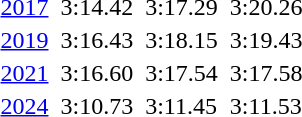<table>
<tr>
<td><a href='#'>2017</a></td>
<td></td>
<td>3:14.42 </td>
<td></td>
<td>3:17.29</td>
<td></td>
<td>3:20.26</td>
</tr>
<tr>
<td><a href='#'>2019</a></td>
<td></td>
<td>3:16.43</td>
<td></td>
<td>3:18.15</td>
<td></td>
<td>3:19.43</td>
</tr>
<tr>
<td><a href='#'>2021</a></td>
<td></td>
<td>3:16.60</td>
<td></td>
<td>3:17.54</td>
<td></td>
<td>3:17.58</td>
</tr>
<tr>
<td><a href='#'>2024</a></td>
<td></td>
<td>3:10.73 </td>
<td></td>
<td>3:11.45</td>
<td></td>
<td>3:11.53</td>
</tr>
</table>
